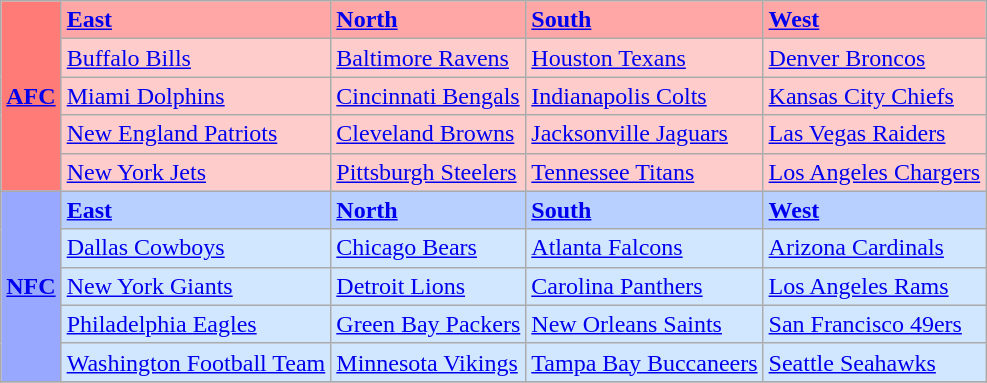<table class="wikitable">
<tr>
<th rowspan="5" style="background-color: #FF7B77;"><strong><a href='#'>AFC</a></strong></th>
<td style="background-color: #FFA7A7;"><strong><a href='#'>East</a></strong></td>
<td style="background-color: #FFA7A7;"><strong><a href='#'>North</a></strong></td>
<td style="background-color: #FFA7A7;"><strong><a href='#'>South</a></strong></td>
<td style="background-color: #FFA7A7;"><strong><a href='#'>West</a></strong></td>
</tr>
<tr>
<td style="background-color: #FFCCCC;"><a href='#'>Buffalo Bills</a></td>
<td style="background-color: #FFCCCC;"><a href='#'>Baltimore Ravens</a></td>
<td style="background-color: #FFCCCC;"><a href='#'>Houston Texans</a></td>
<td style="background-color: #FFCCCC;"><a href='#'>Denver Broncos</a></td>
</tr>
<tr>
<td style="background-color: #FFCCCC;"><a href='#'>Miami Dolphins</a></td>
<td style="background-color: #FFCCCC;"><a href='#'>Cincinnati Bengals</a></td>
<td style="background-color: #FFCCCC;"><a href='#'>Indianapolis Colts</a></td>
<td style="background-color: #FFCCCC;"><a href='#'>Kansas City Chiefs</a></td>
</tr>
<tr>
<td style="background-color: #FFCCCC;"><a href='#'>New England Patriots</a></td>
<td style="background-color: #FFCCCC;"><a href='#'>Cleveland Browns</a></td>
<td style="background-color: #FFCCCC;"><a href='#'>Jacksonville Jaguars</a></td>
<td style="background-color: #FFCCCC;"><a href='#'>Las Vegas Raiders</a></td>
</tr>
<tr>
<td style="background-color: #FFCCCC;"><a href='#'>New York Jets</a></td>
<td style="background-color: #FFCCCC;"><a href='#'>Pittsburgh Steelers</a></td>
<td style="background-color: #FFCCCC;"><a href='#'>Tennessee Titans</a></td>
<td style="background-color: #FFCCCC;"><a href='#'>Los Angeles Chargers</a></td>
</tr>
<tr>
<th rowspan="5" style="background-color: #99A8FF;"><strong><a href='#'>NFC</a></strong></th>
<td style="background-color: #B7D0FF;"><strong><a href='#'>East</a></strong></td>
<td style="background-color: #B7D0FF;"><strong><a href='#'>North</a></strong></td>
<td style="background-color: #B7D0FF;"><strong><a href='#'>South</a></strong></td>
<td style="background-color: #B7D0FF;"><strong><a href='#'>West</a></strong></td>
</tr>
<tr>
<td style="background-color: #D0E7FF;"><a href='#'>Dallas Cowboys</a></td>
<td style="background-color: #D0E7FF;"><a href='#'>Chicago Bears</a></td>
<td style="background-color: #D0E7FF;"><a href='#'>Atlanta Falcons</a></td>
<td style="background-color: #D0E7FF;"><a href='#'>Arizona Cardinals</a></td>
</tr>
<tr>
<td style="background-color: #D0E7FF;"><a href='#'>New York Giants</a></td>
<td style="background-color: #D0E7FF;"><a href='#'>Detroit Lions</a></td>
<td style="background-color: #D0E7FF;"><a href='#'>Carolina Panthers</a></td>
<td style="background-color: #D0E7FF;"><a href='#'>Los Angeles Rams</a></td>
</tr>
<tr>
<td style="background-color: #D0E7FF;"><a href='#'>Philadelphia Eagles</a></td>
<td style="background-color: #D0E7FF;"><a href='#'>Green Bay Packers</a></td>
<td style="background-color: #D0E7FF;"><a href='#'>New Orleans Saints</a></td>
<td style="background-color: #D0E7FF;"><a href='#'>San Francisco 49ers</a></td>
</tr>
<tr>
<td style="background-color: #D0E7FF;"><a href='#'>Washington Football Team</a></td>
<td style="background-color: #D0E7FF;"><a href='#'>Minnesota Vikings</a></td>
<td style="background-color: #D0E7FF;"><a href='#'>Tampa Bay Buccaneers</a></td>
<td style="background-color: #D0E7FF;"><a href='#'>Seattle Seahawks</a></td>
</tr>
<tr>
</tr>
</table>
